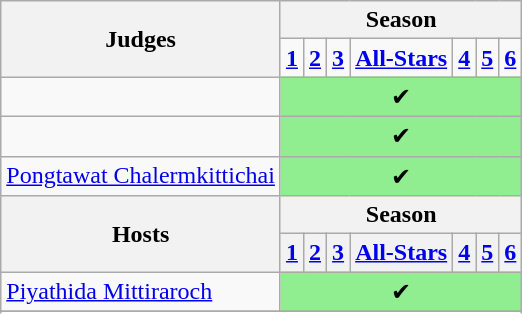<table class="wikitable">
<tr>
<th rowspan="2">Judges</th>
<th colspan="7">Season</th>
</tr>
<tr>
<td><strong><a href='#'>1</a></strong></td>
<td><strong><a href='#'>2</a></strong></td>
<td><strong><a href='#'>3</a></strong></td>
<td><strong><a href='#'>All-Stars</a></strong></td>
<td><strong><a href='#'>4</a></strong></td>
<td><strong><a href='#'>5</a></strong></td>
<td><strong><a href='#'>6</a></strong></td>
</tr>
<tr>
<td></td>
<td colspan="7" style="background:lightgreen; text-align:center;">✔</td>
</tr>
<tr>
<td></td>
<td colspan="7" style="background:lightgreen; text-align:center;">✔</td>
</tr>
<tr>
<td><a href='#'>Pongtawat Chalermkittichai</a></td>
<td colspan="7" style="background:lightgreen; text-align:center;">✔</td>
</tr>
<tr>
<th rowspan="2">Hosts</th>
<th colspan="7">Season</th>
</tr>
<tr>
<th><strong><a href='#'>1</a></strong></th>
<th><strong><a href='#'>2</a></strong></th>
<th><strong><a href='#'>3</a></strong></th>
<th><strong><a href='#'>All-Stars</a></strong></th>
<th><strong><a href='#'>4</a></strong></th>
<th><strong><a href='#'>5</a></strong></th>
<th><strong><a href='#'>6</a></strong></th>
</tr>
<tr>
<td><a href='#'>Piyathida Mittiraroch</a></td>
<td colspan="10" style="background:lightgreen; text-align:center;">✔</td>
</tr>
<tr>
</tr>
<tr>
</tr>
</table>
